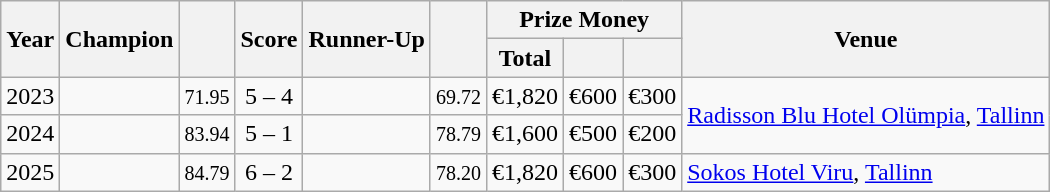<table class="wikitable sortable">
<tr>
<th rowspan=2>Year</th>
<th rowspan=2>Champion</th>
<th rowspan=2></th>
<th rowspan=2>Score</th>
<th rowspan=2>Runner-Up</th>
<th rowspan=2></th>
<th colspan=3>Prize Money</th>
<th rowspan=2>Venue</th>
</tr>
<tr>
<th>Total</th>
<th></th>
<th></th>
</tr>
<tr>
<td>2023</td>
<td></td>
<td align=center><small><span>71.95</span></small></td>
<td align=center>5 – 4</td>
<td></td>
<td align=center><small><span>69.72</span></small></td>
<td align=center>€1,820</td>
<td align=center>€600</td>
<td align=center>€300</td>
<td rowspan=2><a href='#'>Radisson Blu Hotel Olümpia</a>, <a href='#'>Tallinn</a></td>
</tr>
<tr>
<td>2024</td>
<td></td>
<td align=center><small><span>83.94</span></small></td>
<td align=center>5 – 1</td>
<td></td>
<td align=center><small><span>78.79</span></small></td>
<td align=center>€1,600</td>
<td align=center>€500</td>
<td align=center>€200</td>
</tr>
<tr>
<td>2025</td>
<td></td>
<td align=center><small><span>84.79</span></small></td>
<td align=center>6 – 2</td>
<td></td>
<td align=center><small><span>78.20</span></small></td>
<td align=center>€1,820</td>
<td align=center>€600</td>
<td align=center>€300</td>
<td><a href='#'>Sokos Hotel Viru</a>, <a href='#'>Tallinn</a></td>
</tr>
</table>
